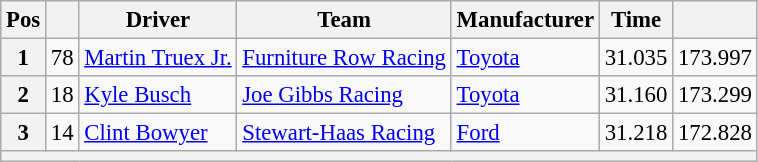<table class="wikitable" style="font-size:95%">
<tr>
<th>Pos</th>
<th></th>
<th>Driver</th>
<th>Team</th>
<th>Manufacturer</th>
<th>Time</th>
<th></th>
</tr>
<tr>
<th>1</th>
<td>78</td>
<td><a href='#'>Martin Truex Jr.</a></td>
<td><a href='#'>Furniture Row Racing</a></td>
<td><a href='#'>Toyota</a></td>
<td>31.035</td>
<td>173.997</td>
</tr>
<tr>
<th>2</th>
<td>18</td>
<td><a href='#'>Kyle Busch</a></td>
<td><a href='#'>Joe Gibbs Racing</a></td>
<td><a href='#'>Toyota</a></td>
<td>31.160</td>
<td>173.299</td>
</tr>
<tr>
<th>3</th>
<td>14</td>
<td><a href='#'>Clint Bowyer</a></td>
<td><a href='#'>Stewart-Haas Racing</a></td>
<td><a href='#'>Ford</a></td>
<td>31.218</td>
<td>172.828</td>
</tr>
<tr>
<th colspan="7"></th>
</tr>
</table>
